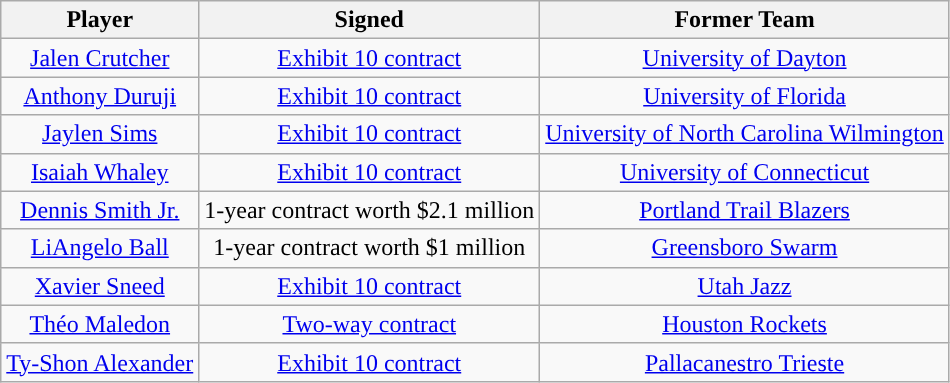<table class="wikitable sortable sortable" style="text-align: center">
<tr>
<th>Player</th>
<th>Signed</th>
<th>Former Team</th>
</tr>
<tr style="text-align: center">
<td><a href='#'>Jalen Crutcher</a></td>
<td><a href='#'>Exhibit 10 contract</a></td>
<td><a href='#'>University of Dayton</a></td>
</tr>
<tr style="text-align: center">
<td><a href='#'>Anthony Duruji</a></td>
<td><a href='#'>Exhibit 10 contract</a></td>
<td><a href='#'>University of Florida</a></td>
</tr>
<tr style="text-align: center">
<td><a href='#'>Jaylen Sims</a></td>
<td><a href='#'>Exhibit 10 contract</a></td>
<td><a href='#'>University of North Carolina Wilmington</a></td>
</tr>
<tr style="text-align: center">
<td><a href='#'>Isaiah Whaley</a></td>
<td><a href='#'>Exhibit 10 contract</a></td>
<td><a href='#'>University of Connecticut</a></td>
</tr>
<tr style="text-align: center">
<td><a href='#'>Dennis Smith Jr.</a></td>
<td>1-year contract worth $2.1 million</td>
<td><a href='#'>Portland Trail Blazers</a></td>
</tr>
<tr style="text-align: center">
<td><a href='#'>LiAngelo Ball</a></td>
<td>1-year contract worth $1 million</td>
<td><a href='#'>Greensboro Swarm</a></td>
</tr>
<tr style="text-align: center">
<td><a href='#'>Xavier Sneed</a></td>
<td><a href='#'>Exhibit 10 contract</a></td>
<td><a href='#'>Utah Jazz</a></td>
</tr>
<tr style="text-align: center">
<td><a href='#'>Théo Maledon</a></td>
<td><a href='#'>Two-way contract</a></td>
<td><a href='#'>Houston Rockets</a></td>
</tr>
<tr style="text-align: center">
<td><a href='#'>Ty-Shon Alexander</a></td>
<td><a href='#'>Exhibit 10 contract</a></td>
<td> <a href='#'>Pallacanestro Trieste</a></td>
</tr>
</table>
